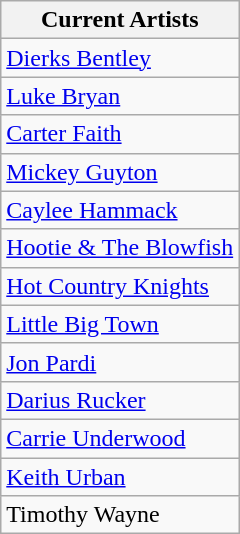<table class="wikitable">
<tr>
<th>Current Artists</th>
</tr>
<tr>
<td><a href='#'>Dierks Bentley</a></td>
</tr>
<tr>
<td><a href='#'>Luke Bryan</a></td>
</tr>
<tr>
<td><a href='#'>Carter Faith</a></td>
</tr>
<tr>
<td><a href='#'>Mickey Guyton</a></td>
</tr>
<tr>
<td><a href='#'>Caylee Hammack</a></td>
</tr>
<tr>
<td><a href='#'>Hootie & The Blowfish</a></td>
</tr>
<tr>
<td><a href='#'>Hot Country Knights</a></td>
</tr>
<tr>
<td><a href='#'>Little Big Town</a></td>
</tr>
<tr>
<td><a href='#'>Jon Pardi</a></td>
</tr>
<tr>
<td><a href='#'>Darius Rucker</a></td>
</tr>
<tr>
<td><a href='#'>Carrie Underwood</a></td>
</tr>
<tr>
<td><a href='#'>Keith Urban</a></td>
</tr>
<tr>
<td>Timothy Wayne</td>
</tr>
</table>
